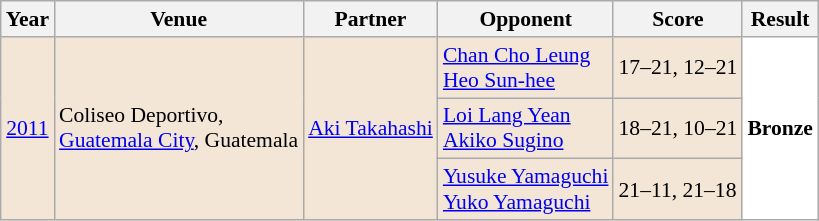<table class="sortable wikitable" style="font-size: 90%;">
<tr>
<th>Year</th>
<th>Venue</th>
<th>Partner</th>
<th>Opponent</th>
<th>Score</th>
<th>Result</th>
</tr>
<tr style="background:#F3E6D7">
<td rowspan="3" align="center"><a href='#'>2011</a></td>
<td rowspan="3" align="left">Coliseo Deportivo,<br><a href='#'>Guatemala City</a>, Guatemala</td>
<td rowspan="3" align="left"> <a href='#'>Aki Takahashi</a></td>
<td align="left"> <a href='#'>Chan Cho Leung</a><br> <a href='#'>Heo Sun-hee</a></td>
<td>17–21, 12–21</td>
<td rowspan="3" style="text-align:left; background:white"> <strong>Bronze</strong></td>
</tr>
<tr style="background:#F3E6D7">
<td> <a href='#'>Loi Lang Yean</a><br> <a href='#'>Akiko Sugino</a></td>
<td>18–21, 10–21</td>
</tr>
<tr style="background:#F3E6D7">
<td> <a href='#'>Yusuke Yamaguchi</a><br> <a href='#'>Yuko Yamaguchi</a></td>
<td>21–11, 21–18</td>
</tr>
</table>
